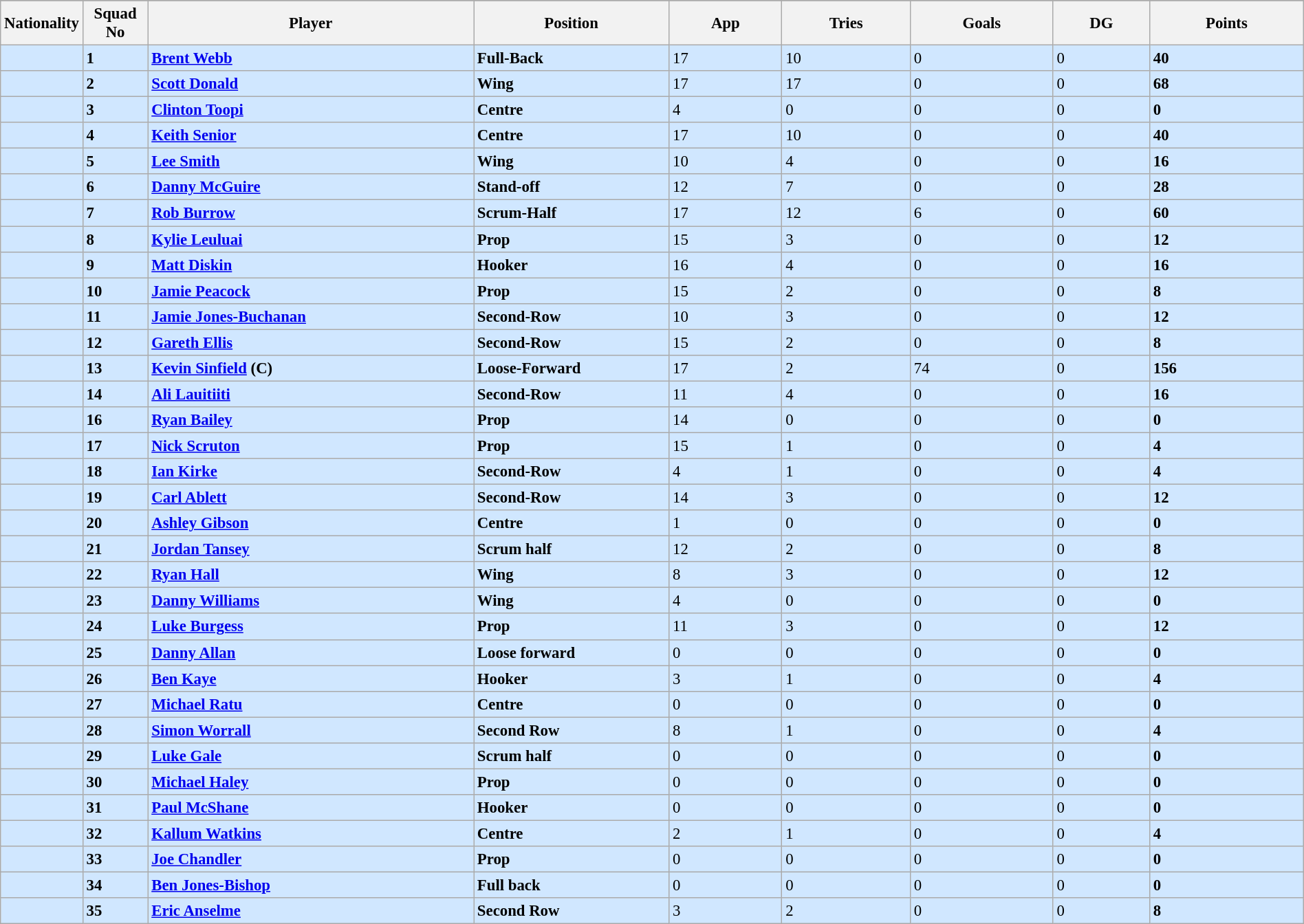<table class="wikitable sortable" width="100%" style="font-size:95%">
<tr bgcolor="#efefef">
</tr>
<tr bgcolor="#efefef">
<th width=5%>Nationality</th>
<th width=5%>Squad No</th>
<th width=25%>Player</th>
<th width=15%>Position</th>
<th width="10">App</th>
<th width="10">Tries</th>
<th width="10">Goals</th>
<th width="10">DG</th>
<th width="10">Points</th>
</tr>
<tr bgcolor=#D0E7FF>
<td align=centre></td>
<td align=centre><strong>1</strong></td>
<td><strong><a href='#'>Brent Webb</a></strong></td>
<td align=centre><strong>Full-Back</strong></td>
<td align=centre>17</td>
<td align=centre>10</td>
<td align=centre>0</td>
<td align=centre>0</td>
<td align=centre><strong>40</strong></td>
</tr>
<tr bgcolor=#D0E7FF>
<td align=centre></td>
<td align=centre><strong>2</strong></td>
<td><strong><a href='#'>Scott Donald</a></strong></td>
<td align=centre><strong>Wing</strong></td>
<td align=centre>17</td>
<td align=centre>17</td>
<td align=centre>0</td>
<td align=centre>0</td>
<td align=centre><strong>68</strong></td>
</tr>
<tr bgcolor=#D0E7FF>
<td align=centre></td>
<td align=centre><strong>3</strong></td>
<td><strong><a href='#'>Clinton Toopi</a></strong></td>
<td align=centre><strong>Centre</strong></td>
<td align=centre>4</td>
<td align=centre>0</td>
<td align=centre>0</td>
<td align=centre>0</td>
<td align=centre><strong>0</strong></td>
</tr>
<tr bgcolor=#D0E7FF>
<td align=centre></td>
<td align=centre><strong>4</strong></td>
<td><strong><a href='#'>Keith Senior</a></strong></td>
<td align=centre><strong>Centre</strong></td>
<td align=centre>17</td>
<td align=centre>10</td>
<td align=centre>0</td>
<td align=centre>0</td>
<td align=centre><strong>40</strong></td>
</tr>
<tr bgcolor=#D0E7FF>
<td align=centre></td>
<td align=centre><strong>5</strong></td>
<td><strong><a href='#'>Lee Smith</a></strong></td>
<td align=centre><strong>Wing</strong></td>
<td align=centre>10</td>
<td align=centre>4</td>
<td align=centre>0</td>
<td align=centre>0</td>
<td align=centre><strong>16</strong></td>
</tr>
<tr bgcolor=#D0E7FF>
<td align=centre></td>
<td align=centre><strong>6</strong></td>
<td><strong><a href='#'>Danny McGuire</a></strong></td>
<td align=centre><strong>Stand-off</strong></td>
<td align=centre>12</td>
<td align=centre>7</td>
<td align=centre>0</td>
<td align=centre>0</td>
<td align=centre><strong>28</strong></td>
</tr>
<tr bgcolor=#D0E7FF>
<td align=centre></td>
<td align=centre><strong>7</strong></td>
<td><strong><a href='#'>Rob Burrow</a></strong></td>
<td align=centre><strong>Scrum-Half</strong></td>
<td align=centre>17</td>
<td align=centre>12</td>
<td align=centre>6</td>
<td align=centre>0</td>
<td align=centre><strong>60</strong></td>
</tr>
<tr bgcolor=#D0E7FF>
<td align=centre></td>
<td align=centre><strong>8</strong></td>
<td><strong><a href='#'>Kylie Leuluai</a></strong></td>
<td align=centre><strong>Prop</strong></td>
<td align=centre>15</td>
<td align=centre>3</td>
<td align=centre>0</td>
<td align=centre>0</td>
<td align=centre><strong>12</strong></td>
</tr>
<tr bgcolor=#D0E7FF>
<td align=centre></td>
<td align=centre><strong>9</strong></td>
<td><strong><a href='#'>Matt Diskin</a></strong></td>
<td align=centre><strong>Hooker</strong></td>
<td align=centre>16</td>
<td align=centre>4</td>
<td align=centre>0</td>
<td align=centre>0</td>
<td align=centre><strong>16</strong></td>
</tr>
<tr bgcolor=#D0E7FF>
<td align=centre></td>
<td align=centre><strong>10</strong></td>
<td><strong><a href='#'>Jamie Peacock</a></strong></td>
<td align=centre><strong>Prop</strong></td>
<td align=centre>15</td>
<td align=centre>2</td>
<td align=centre>0</td>
<td align=centre>0</td>
<td align=centre><strong>8</strong></td>
</tr>
<tr bgcolor=#D0E7FF>
<td align=centre></td>
<td align=centre><strong>11</strong></td>
<td><strong><a href='#'>Jamie Jones-Buchanan</a></strong></td>
<td align=centre><strong>Second-Row</strong></td>
<td align=centre>10</td>
<td align=centre>3</td>
<td align=centre>0</td>
<td align=centre>0</td>
<td align=centre><strong>12</strong></td>
</tr>
<tr bgcolor=#D0E7FF>
<td align=centre></td>
<td align=centre><strong>12</strong></td>
<td><strong><a href='#'>Gareth Ellis</a></strong></td>
<td align=centre><strong>Second-Row</strong></td>
<td align=centre>15</td>
<td align=centre>2</td>
<td align=centre>0</td>
<td align=centre>0</td>
<td align=centre><strong>8</strong></td>
</tr>
<tr bgcolor=#D0E7FF>
<td align=centre></td>
<td align=centre><strong>13</strong></td>
<td><strong><a href='#'>Kevin Sinfield</a> (C)</strong></td>
<td align=centre><strong>Loose-Forward</strong></td>
<td align=centre>17</td>
<td align=centre>2</td>
<td align=centre>74</td>
<td align=centre>0</td>
<td align=centre><strong>156</strong></td>
</tr>
<tr bgcolor=#D0E7FF>
<td align=centre></td>
<td align=centre><strong>14</strong></td>
<td><strong><a href='#'>Ali Lauitiiti</a></strong></td>
<td align=centre><strong>Second-Row</strong></td>
<td align=centre>11</td>
<td align=centre>4</td>
<td align=centre>0</td>
<td align=centre>0</td>
<td align=centre><strong>16</strong></td>
</tr>
<tr bgcolor=#D0E7FF>
<td align=centre></td>
<td align=centre><strong>16</strong></td>
<td><strong><a href='#'>Ryan Bailey</a></strong></td>
<td align=centre><strong>Prop</strong></td>
<td align=centre>14</td>
<td align=centre>0</td>
<td align=centre>0</td>
<td align=centre>0</td>
<td align=centre><strong>0</strong></td>
</tr>
<tr bgcolor=#D0E7FF>
<td align=centre></td>
<td align=centre><strong>17</strong></td>
<td><strong><a href='#'>Nick Scruton</a></strong></td>
<td align=centre><strong>Prop</strong></td>
<td align=centre>15</td>
<td align=centre>1</td>
<td align=centre>0</td>
<td align=centre>0</td>
<td align=centre><strong>4</strong></td>
</tr>
<tr bgcolor=#D0E7FF>
<td align=centre></td>
<td align=centre><strong>18</strong></td>
<td><strong><a href='#'>Ian Kirke</a></strong></td>
<td align=centre><strong>Second-Row</strong></td>
<td align=centre>4</td>
<td align=centre>1</td>
<td align=centre>0</td>
<td align=centre>0</td>
<td align=centre><strong>4</strong></td>
</tr>
<tr bgcolor=#D0E7FF>
<td align=centre></td>
<td align=centre><strong>19</strong></td>
<td><strong><a href='#'>Carl Ablett</a></strong></td>
<td align=centre><strong>Second-Row</strong></td>
<td align=centre>14</td>
<td align=centre>3</td>
<td align=centre>0</td>
<td align=centre>0</td>
<td align=centre><strong>12</strong></td>
</tr>
<tr bgcolor=#D0E7FF>
<td align=centre></td>
<td align=centre><strong>20</strong></td>
<td><strong><a href='#'>Ashley Gibson</a></strong></td>
<td align=centre><strong>Centre</strong></td>
<td align=centre>1</td>
<td align=centre>0</td>
<td align=centre>0</td>
<td align=centre>0</td>
<td align=centre><strong>0</strong></td>
</tr>
<tr bgcolor=#D0E7FF>
<td align=centre></td>
<td align=centre><strong>21</strong></td>
<td><strong><a href='#'>Jordan Tansey</a></strong></td>
<td align=centre><strong>Scrum half</strong></td>
<td align=centre>12</td>
<td align=centre>2</td>
<td align=centre>0</td>
<td align=centre>0</td>
<td align=centre><strong>8</strong></td>
</tr>
<tr bgcolor=#D0E7FF>
<td align=centre></td>
<td align=centre><strong>22</strong></td>
<td><strong><a href='#'>Ryan Hall</a></strong></td>
<td align=centre><strong>Wing</strong></td>
<td align=centre>8</td>
<td align=centre>3</td>
<td align=centre>0</td>
<td align=centre>0</td>
<td align=centre><strong>12</strong></td>
</tr>
<tr bgcolor=#D0E7FF>
<td align=centre></td>
<td align=centre><strong>23</strong></td>
<td><strong><a href='#'>Danny Williams</a></strong></td>
<td align=centre><strong>Wing</strong></td>
<td align=centre>4</td>
<td align=centre>0</td>
<td align=centre>0</td>
<td align=centre>0</td>
<td align=centre><strong>0</strong></td>
</tr>
<tr bgcolor=#D0E7FF>
<td align=centre></td>
<td align=centre><strong>24</strong></td>
<td><strong><a href='#'>Luke Burgess</a></strong></td>
<td align=centre><strong>Prop</strong></td>
<td align=centre>11</td>
<td align=centre>3</td>
<td align=centre>0</td>
<td align=centre>0</td>
<td align=centre><strong>12</strong></td>
</tr>
<tr bgcolor=#D0E7FF>
<td align=centre></td>
<td align=centre><strong>25</strong></td>
<td><strong><a href='#'>Danny Allan</a></strong></td>
<td align=centre><strong>Loose forward</strong></td>
<td align=centre>0</td>
<td align=centre>0</td>
<td align=centre>0</td>
<td align=centre>0</td>
<td align=centre><strong>0</strong></td>
</tr>
<tr bgcolor=#D0E7FF>
<td align=centre></td>
<td align=centre><strong>26</strong></td>
<td><strong><a href='#'>Ben Kaye</a></strong></td>
<td align=centre><strong>Hooker</strong></td>
<td align=centre>3</td>
<td align=centre>1</td>
<td align=centre>0</td>
<td align=centre>0</td>
<td align=centre><strong>4</strong></td>
</tr>
<tr bgcolor=#D0E7FF>
<td align=centre></td>
<td align=centre><strong>27</strong></td>
<td><strong><a href='#'>Michael Ratu</a></strong></td>
<td align=centre><strong>Centre</strong></td>
<td align=centre>0</td>
<td align=centre>0</td>
<td align=centre>0</td>
<td align=centre>0</td>
<td align=centre><strong>0</strong></td>
</tr>
<tr bgcolor=#D0E7FF>
<td align=centre></td>
<td align=centre><strong>28</strong></td>
<td><strong><a href='#'>Simon Worrall</a></strong></td>
<td align=centre><strong>Second Row</strong></td>
<td align=centre>8</td>
<td align=centre>1</td>
<td align=centre>0</td>
<td align=centre>0</td>
<td align=centre><strong>4</strong></td>
</tr>
<tr bgcolor=#D0E7FF>
<td align=centre></td>
<td align=centre><strong>29</strong></td>
<td><strong><a href='#'>Luke Gale</a></strong></td>
<td align=centre><strong>Scrum half</strong></td>
<td align=centre>0</td>
<td align=centre>0</td>
<td align=centre>0</td>
<td align=centre>0</td>
<td align=centre><strong>0</strong></td>
</tr>
<tr bgcolor=#D0E7FF>
<td align=centre></td>
<td align=centre><strong>30</strong></td>
<td><strong><a href='#'>Michael Haley</a></strong></td>
<td align=centre><strong>Prop</strong></td>
<td align=centre>0</td>
<td align=centre>0</td>
<td align=centre>0</td>
<td align=centre>0</td>
<td align=centre><strong>0</strong></td>
</tr>
<tr bgcolor=#D0E7FF>
<td align=centre></td>
<td align=centre><strong>31</strong></td>
<td><strong><a href='#'>Paul McShane</a></strong></td>
<td align=centre><strong>Hooker</strong></td>
<td align=centre>0</td>
<td align=centre>0</td>
<td align=centre>0</td>
<td align=centre>0</td>
<td align=centre><strong>0</strong></td>
</tr>
<tr bgcolor=#D0E7FF>
<td align=centre></td>
<td align=centre><strong>32</strong></td>
<td><strong><a href='#'>Kallum Watkins</a></strong></td>
<td align=centre><strong>Centre</strong></td>
<td align=centre>2</td>
<td align=centre>1</td>
<td align=centre>0</td>
<td align=centre>0</td>
<td align=centre><strong>4</strong></td>
</tr>
<tr bgcolor=#D0E7FF>
<td align=centre></td>
<td align=centre><strong>33</strong></td>
<td><strong><a href='#'>Joe Chandler</a></strong></td>
<td align=centre><strong>Prop</strong></td>
<td align=centre>0</td>
<td align=centre>0</td>
<td align=centre>0</td>
<td align=centre>0</td>
<td align=centre><strong>0</strong></td>
</tr>
<tr bgcolor=#D0E7FF>
<td align=centre></td>
<td align=centre><strong>34</strong></td>
<td><strong><a href='#'>Ben Jones-Bishop</a></strong></td>
<td align=centre><strong>Full back</strong></td>
<td align=centre>0</td>
<td align=centre>0</td>
<td align=centre>0</td>
<td align=centre>0</td>
<td align=centre><strong>0</strong></td>
</tr>
<tr bgcolor=#D0E7FF>
<td align=centre></td>
<td align=centre><strong>35</strong></td>
<td><strong><a href='#'>Eric Anselme</a></strong></td>
<td align=centre><strong>Second Row</strong></td>
<td align=centre>3</td>
<td align=centre>2</td>
<td align=centre>0</td>
<td align=centre>0</td>
<td align=centre><strong>8</strong></td>
</tr>
</table>
